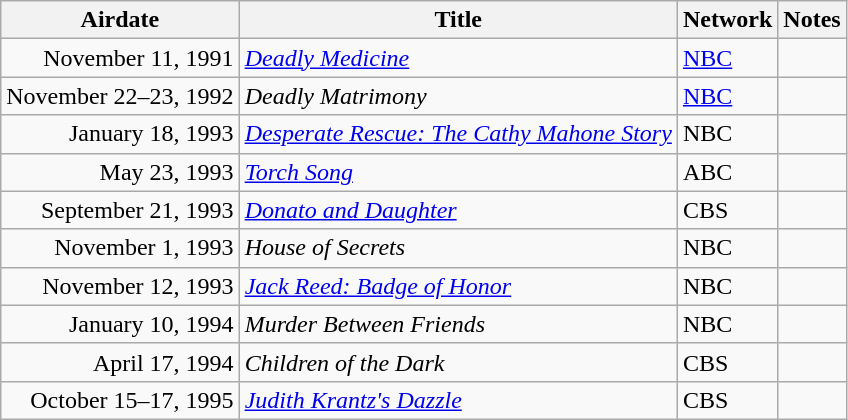<table class="wikitable sortable">
<tr>
<th>Airdate</th>
<th>Title</th>
<th>Network</th>
<th>Notes</th>
</tr>
<tr>
<td style="text-align:right;">November 11, 1991</td>
<td><em><a href='#'>Deadly Medicine</a></em></td>
<td><a href='#'>NBC</a></td>
<td></td>
</tr>
<tr>
<td style="text-align:right;">November 22–23, 1992</td>
<td><em>Deadly Matrimony</em></td>
<td><a href='#'>NBC</a></td>
<td></td>
</tr>
<tr>
<td style="text-align:right;">January 18, 1993</td>
<td><em><a href='#'>Desperate Rescue: The Cathy Mahone Story</a></em></td>
<td>NBC</td>
<td></td>
</tr>
<tr>
<td style="text-align:right;">May 23, 1993</td>
<td><em><a href='#'>Torch Song</a></em></td>
<td>ABC</td>
<td></td>
</tr>
<tr>
<td style="text-align:right;">September 21, 1993</td>
<td><em><a href='#'>Donato and Daughter</a></em></td>
<td>CBS</td>
<td></td>
</tr>
<tr>
<td style="text-align:right;">November 1, 1993</td>
<td><em>House of Secrets</em></td>
<td>NBC</td>
<td></td>
</tr>
<tr>
<td style="text-align:right;">November 12, 1993</td>
<td><em><a href='#'>Jack Reed: Badge of Honor</a></em></td>
<td>NBC</td>
<td></td>
</tr>
<tr>
<td style="text-align:right;">January 10, 1994</td>
<td><em>Murder Between Friends</em></td>
<td>NBC</td>
<td></td>
</tr>
<tr>
<td style="text-align:right;">April 17, 1994</td>
<td><em>Children of the Dark</em></td>
<td>CBS</td>
<td></td>
</tr>
<tr>
<td style="text-align:right;">October 15–17, 1995</td>
<td><em><a href='#'>Judith Krantz's Dazzle</a></em></td>
<td>CBS</td>
<td></td>
</tr>
</table>
